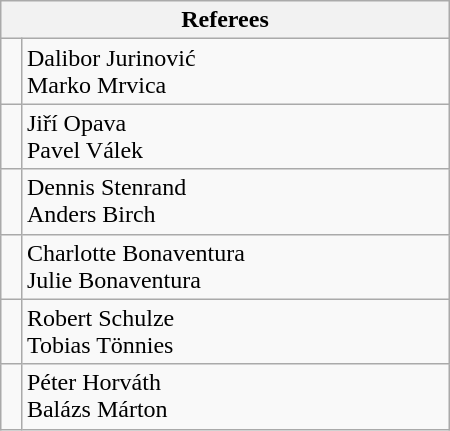<table class="wikitable" style="width:300px;">
<tr>
<th colspan=2>Referees</th>
</tr>
<tr>
<td align=left></td>
<td>Dalibor Jurinović<br>Marko Mrvica</td>
</tr>
<tr>
<td align=left></td>
<td>Jiří Opava<br>Pavel Válek</td>
</tr>
<tr>
<td align=left></td>
<td>Dennis Stenrand<br>Anders Birch</td>
</tr>
<tr>
<td align=left></td>
<td>Charlotte Bonaventura<br>Julie Bonaventura</td>
</tr>
<tr>
<td align=left></td>
<td>Robert Schulze<br>Tobias Tönnies</td>
</tr>
<tr>
<td align=left></td>
<td>Péter Horváth<br>Balázs Márton</td>
</tr>
</table>
